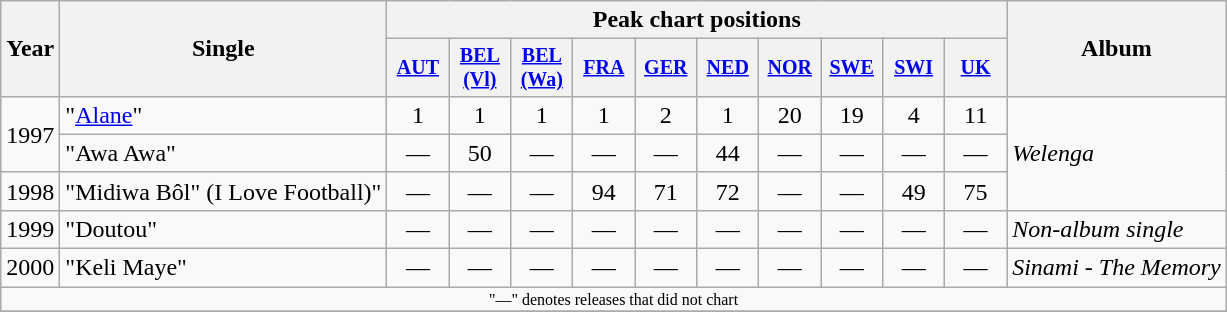<table class="wikitable" style="text-align:center;">
<tr>
<th rowspan="2">Year</th>
<th rowspan="2">Single</th>
<th colspan="10">Peak chart positions</th>
<th rowspan="2">Album</th>
</tr>
<tr style="font-size:smaller;">
<th width="35"><a href='#'>AUT</a></th>
<th width="35"><a href='#'>BEL<br>(Vl)</a></th>
<th width="35"><a href='#'>BEL<br>(Wa)</a></th>
<th width="35"><a href='#'>FRA</a></th>
<th width="35"><a href='#'>GER</a></th>
<th width="35"><a href='#'>NED</a></th>
<th width="35"><a href='#'>NOR</a></th>
<th width="35"><a href='#'>SWE</a></th>
<th width="35"><a href='#'>SWI</a></th>
<th width="35"><a href='#'>UK</a></th>
</tr>
<tr>
<td rowspan="2">1997</td>
<td align="left">"<a href='#'>Alane</a>"</td>
<td>1</td>
<td>1</td>
<td>1</td>
<td>1</td>
<td>2</td>
<td>1</td>
<td>20</td>
<td>19</td>
<td>4</td>
<td>11</td>
<td align="left" rowspan="3"><em>Welenga</em></td>
</tr>
<tr>
<td align="left">"Awa Awa"</td>
<td>—</td>
<td>50</td>
<td>—</td>
<td>—</td>
<td>—</td>
<td>44</td>
<td>—</td>
<td>—</td>
<td>—</td>
<td>—</td>
</tr>
<tr>
<td>1998</td>
<td align="left">"Midiwa Bôl" (I Love Football)"</td>
<td>—</td>
<td>—</td>
<td>—</td>
<td>94</td>
<td>71</td>
<td>72</td>
<td>—</td>
<td>—</td>
<td>49</td>
<td>75</td>
</tr>
<tr>
<td>1999</td>
<td align="left">"Doutou"</td>
<td>—</td>
<td>—</td>
<td>—</td>
<td>—</td>
<td>—</td>
<td>—</td>
<td>—</td>
<td>—</td>
<td>—</td>
<td>—</td>
<td align="left"><em>Non-album single</em></td>
</tr>
<tr>
<td>2000</td>
<td align="left">"Keli Maye"</td>
<td>—</td>
<td>—</td>
<td>—</td>
<td>—</td>
<td>—</td>
<td>—</td>
<td>—</td>
<td>—</td>
<td>—</td>
<td>—</td>
<td align="left"><em>Sinami - The Memory</em></td>
</tr>
<tr>
<td colspan="15" style="font-size:8pt">"—" denotes releases that did not chart</td>
</tr>
<tr>
</tr>
</table>
